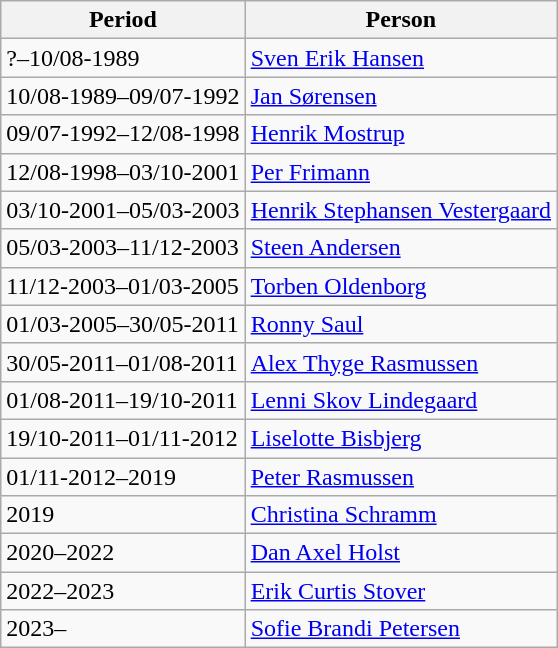<table class="wikitable">
<tr>
<th>Period</th>
<th>Person</th>
</tr>
<tr>
<td>?–10/08-1989</td>
<td><a href='#'>Sven Erik Hansen</a></td>
</tr>
<tr>
<td>10/08-1989–09/07-1992</td>
<td><a href='#'>Jan Sørensen</a></td>
</tr>
<tr>
<td>09/07-1992–12/08-1998</td>
<td><a href='#'>Henrik Mostrup</a></td>
</tr>
<tr>
<td>12/08-1998–03/10-2001</td>
<td><a href='#'>Per Frimann</a></td>
</tr>
<tr>
<td>03/10-2001–05/03-2003</td>
<td><a href='#'>Henrik Stephansen Vestergaard</a></td>
</tr>
<tr>
<td>05/03-2003–11/12-2003</td>
<td><a href='#'>Steen Andersen</a></td>
</tr>
<tr>
<td>11/12-2003–01/03-2005</td>
<td><a href='#'>Torben Oldenborg</a></td>
</tr>
<tr>
<td>01/03-2005–30/05-2011</td>
<td><a href='#'>Ronny Saul</a></td>
</tr>
<tr>
<td>30/05-2011–01/08-2011</td>
<td><a href='#'>Alex Thyge Rasmussen</a></td>
</tr>
<tr>
<td>01/08-2011–19/10-2011</td>
<td><a href='#'>Lenni Skov Lindegaard</a></td>
</tr>
<tr>
<td>19/10-2011–01/11-2012</td>
<td><a href='#'>Liselotte Bisbjerg</a></td>
</tr>
<tr>
<td>01/11-2012–2019</td>
<td><a href='#'>Peter Rasmussen</a></td>
</tr>
<tr>
<td>2019</td>
<td><a href='#'>Christina Schramm</a></td>
</tr>
<tr>
<td>2020–2022</td>
<td><a href='#'>Dan Axel Holst</a></td>
</tr>
<tr>
<td>2022–2023</td>
<td><a href='#'>Erik Curtis Stover</a></td>
</tr>
<tr>
<td>2023–</td>
<td><a href='#'>Sofie Brandi Petersen</a></td>
</tr>
</table>
